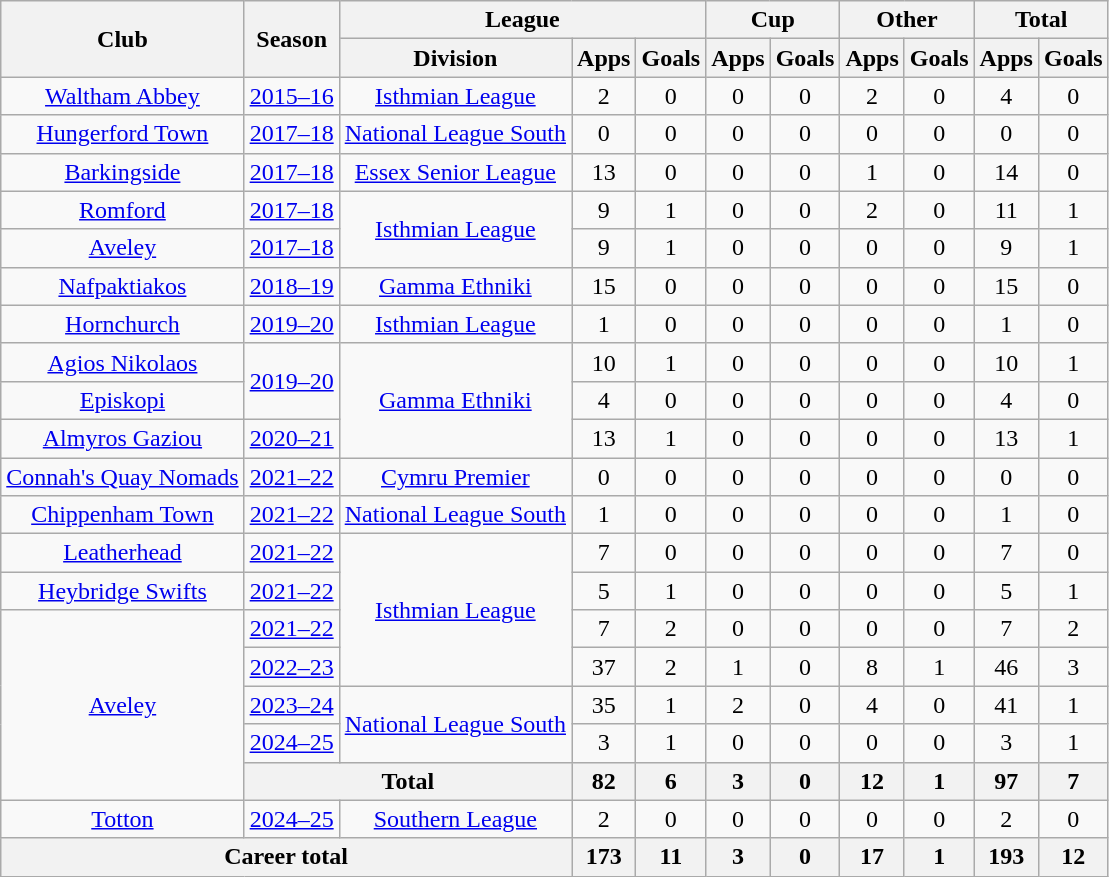<table class=wikitable style=text-align:center>
<tr>
<th rowspan="2">Club</th>
<th rowspan="2">Season</th>
<th colspan="3">League</th>
<th colspan="2">Cup</th>
<th colspan="2">Other</th>
<th colspan="2">Total</th>
</tr>
<tr>
<th>Division</th>
<th>Apps</th>
<th>Goals</th>
<th>Apps</th>
<th>Goals</th>
<th>Apps</th>
<th>Goals</th>
<th>Apps</th>
<th>Goals</th>
</tr>
<tr>
<td><a href='#'>Waltham Abbey</a></td>
<td><a href='#'>2015–16</a></td>
<td><a href='#'>Isthmian League</a></td>
<td>2</td>
<td>0</td>
<td>0</td>
<td>0</td>
<td>2</td>
<td>0</td>
<td>4</td>
<td>0</td>
</tr>
<tr>
<td><a href='#'>Hungerford Town</a></td>
<td><a href='#'>2017–18</a></td>
<td><a href='#'>National League South</a></td>
<td>0</td>
<td>0</td>
<td>0</td>
<td>0</td>
<td>0</td>
<td>0</td>
<td>0</td>
<td>0</td>
</tr>
<tr>
<td><a href='#'>Barkingside</a></td>
<td><a href='#'>2017–18</a></td>
<td><a href='#'>Essex Senior League</a></td>
<td>13</td>
<td>0</td>
<td>0</td>
<td>0</td>
<td>1</td>
<td>0</td>
<td>14</td>
<td>0</td>
</tr>
<tr>
<td><a href='#'>Romford</a></td>
<td><a href='#'>2017–18</a></td>
<td rowspan="2"><a href='#'>Isthmian League</a></td>
<td>9</td>
<td>1</td>
<td>0</td>
<td>0</td>
<td>2</td>
<td>0</td>
<td>11</td>
<td>1</td>
</tr>
<tr>
<td><a href='#'>Aveley</a></td>
<td><a href='#'>2017–18</a></td>
<td>9</td>
<td>1</td>
<td>0</td>
<td>0</td>
<td>0</td>
<td>0</td>
<td>9</td>
<td>1</td>
</tr>
<tr>
<td><a href='#'>Nafpaktiakos</a></td>
<td><a href='#'>2018–19</a></td>
<td><a href='#'>Gamma Ethniki</a></td>
<td>15</td>
<td>0</td>
<td>0</td>
<td>0</td>
<td>0</td>
<td>0</td>
<td>15</td>
<td>0</td>
</tr>
<tr>
<td><a href='#'>Hornchurch</a></td>
<td><a href='#'>2019–20</a></td>
<td><a href='#'>Isthmian League</a></td>
<td>1</td>
<td>0</td>
<td>0</td>
<td>0</td>
<td>0</td>
<td>0</td>
<td>1</td>
<td>0</td>
</tr>
<tr>
<td><a href='#'>Agios Nikolaos</a></td>
<td rowspan="2"><a href='#'>2019–20</a></td>
<td rowspan="3"><a href='#'>Gamma Ethniki</a></td>
<td>10</td>
<td>1</td>
<td>0</td>
<td>0</td>
<td>0</td>
<td>0</td>
<td>10</td>
<td>1</td>
</tr>
<tr>
<td><a href='#'>Episkopi</a></td>
<td>4</td>
<td>0</td>
<td>0</td>
<td>0</td>
<td>0</td>
<td>0</td>
<td>4</td>
<td>0</td>
</tr>
<tr>
<td><a href='#'>Almyros Gaziou</a></td>
<td><a href='#'>2020–21</a></td>
<td>13</td>
<td>1</td>
<td>0</td>
<td>0</td>
<td>0</td>
<td>0</td>
<td>13</td>
<td>1</td>
</tr>
<tr>
<td><a href='#'>Connah's Quay Nomads</a></td>
<td><a href='#'>2021–22</a></td>
<td><a href='#'>Cymru Premier</a></td>
<td>0</td>
<td>0</td>
<td>0</td>
<td>0</td>
<td>0</td>
<td>0</td>
<td>0</td>
<td>0</td>
</tr>
<tr>
<td><a href='#'>Chippenham Town</a></td>
<td><a href='#'>2021–22</a></td>
<td><a href='#'>National League South</a></td>
<td>1</td>
<td>0</td>
<td>0</td>
<td>0</td>
<td>0</td>
<td>0</td>
<td>1</td>
<td>0</td>
</tr>
<tr>
<td><a href='#'>Leatherhead</a></td>
<td><a href='#'>2021–22</a></td>
<td rowspan="4"><a href='#'>Isthmian League</a></td>
<td>7</td>
<td>0</td>
<td>0</td>
<td>0</td>
<td>0</td>
<td>0</td>
<td>7</td>
<td>0</td>
</tr>
<tr>
<td><a href='#'>Heybridge Swifts</a></td>
<td><a href='#'>2021–22</a></td>
<td>5</td>
<td>1</td>
<td>0</td>
<td>0</td>
<td>0</td>
<td>0</td>
<td>5</td>
<td>1</td>
</tr>
<tr>
<td rowspan="5"><a href='#'>Aveley</a></td>
<td><a href='#'>2021–22</a></td>
<td>7</td>
<td>2</td>
<td>0</td>
<td>0</td>
<td>0</td>
<td>0</td>
<td>7</td>
<td>2</td>
</tr>
<tr>
<td><a href='#'>2022–23</a></td>
<td>37</td>
<td>2</td>
<td>1</td>
<td>0</td>
<td>8</td>
<td>1</td>
<td>46</td>
<td>3</td>
</tr>
<tr>
<td><a href='#'>2023–24</a></td>
<td rowspan="2"><a href='#'>National League South</a></td>
<td>35</td>
<td>1</td>
<td>2</td>
<td>0</td>
<td>4</td>
<td>0</td>
<td>41</td>
<td>1</td>
</tr>
<tr>
<td><a href='#'>2024–25</a></td>
<td>3</td>
<td>1</td>
<td>0</td>
<td>0</td>
<td>0</td>
<td>0</td>
<td>3</td>
<td>1</td>
</tr>
<tr>
<th colspan="2"><strong>Total</strong></th>
<th>82</th>
<th>6</th>
<th>3</th>
<th>0</th>
<th>12</th>
<th>1</th>
<th>97</th>
<th>7</th>
</tr>
<tr>
<td><a href='#'>Totton</a></td>
<td><a href='#'>2024–25</a></td>
<td><a href='#'>Southern League</a></td>
<td>2</td>
<td>0</td>
<td>0</td>
<td>0</td>
<td>0</td>
<td>0</td>
<td>2</td>
<td>0</td>
</tr>
<tr>
<th colspan="3"><strong>Career total</strong></th>
<th>173</th>
<th>11</th>
<th>3</th>
<th>0</th>
<th>17</th>
<th>1</th>
<th>193</th>
<th>12</th>
</tr>
</table>
